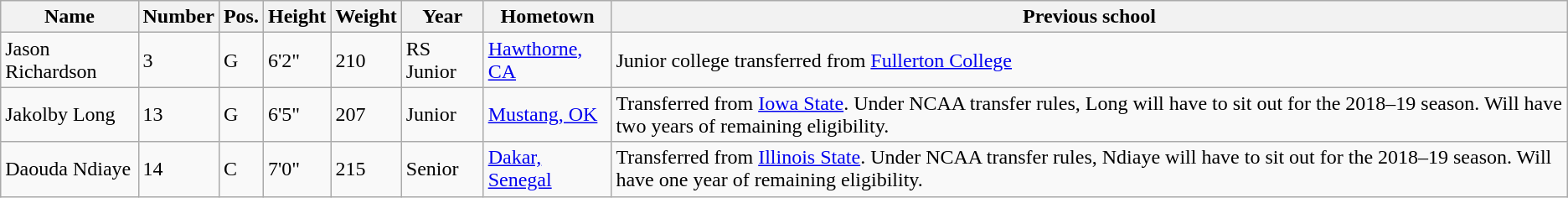<table class="wikitable sortable">
<tr>
<th>Name</th>
<th>Number</th>
<th>Pos.</th>
<th>Height</th>
<th>Weight</th>
<th>Year</th>
<th>Hometown</th>
<th class="unsortable">Previous school</th>
</tr>
<tr>
<td>Jason Richardson</td>
<td>3</td>
<td>G</td>
<td>6'2"</td>
<td>210</td>
<td>RS Junior</td>
<td><a href='#'>Hawthorne, CA</a></td>
<td>Junior college transferred from <a href='#'>Fullerton College</a></td>
</tr>
<tr>
<td>Jakolby Long</td>
<td>13</td>
<td>G</td>
<td>6'5"</td>
<td>207</td>
<td>Junior</td>
<td><a href='#'>Mustang, OK</a></td>
<td>Transferred from <a href='#'>Iowa State</a>. Under NCAA transfer rules, Long will have to sit out for the 2018–19 season. Will have two years of remaining eligibility.</td>
</tr>
<tr>
<td>Daouda Ndiaye</td>
<td>14</td>
<td>C</td>
<td>7'0"</td>
<td>215</td>
<td>Senior</td>
<td><a href='#'>Dakar, Senegal</a></td>
<td>Transferred from <a href='#'>Illinois State</a>. Under NCAA transfer rules, Ndiaye will have to sit out for the 2018–19 season. Will have one year of remaining eligibility.</td>
</tr>
</table>
